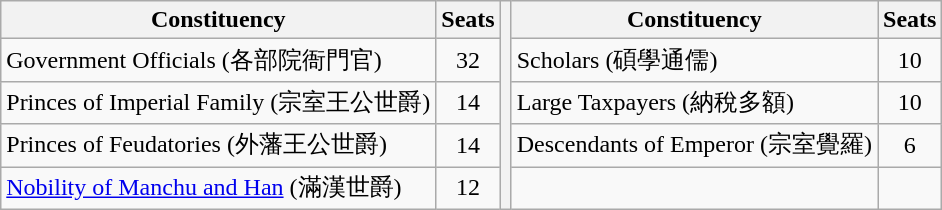<table class="wikitable">
<tr>
<th>Constituency</th>
<th>Seats</th>
<th rowspan="5"></th>
<th>Constituency</th>
<th>Seats</th>
</tr>
<tr>
<td>Government Officials (各部院衙門官)</td>
<td align="center">32</td>
<td>Scholars (碩學通儒)</td>
<td align="center">10</td>
</tr>
<tr>
<td>Princes of Imperial Family (宗室王公世爵)</td>
<td align="center">14</td>
<td>Large Taxpayers (納稅多額)</td>
<td align="center">10</td>
</tr>
<tr>
<td>Princes of Feudatories (外藩王公世爵)</td>
<td align="center">14</td>
<td>Descendants of Emperor (宗室覺羅)</td>
<td align="center">6</td>
</tr>
<tr>
<td><a href='#'>Nobility of Manchu and Han</a> (滿漢世爵)</td>
<td align="center">12</td>
<td></td>
<td></td>
</tr>
</table>
